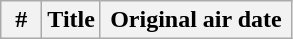<table class="wikitable plainrowheaders">
<tr>
<th width="20">#</th>
<th>Title</th>
<th width="120">Original air date<br></th>
</tr>
</table>
